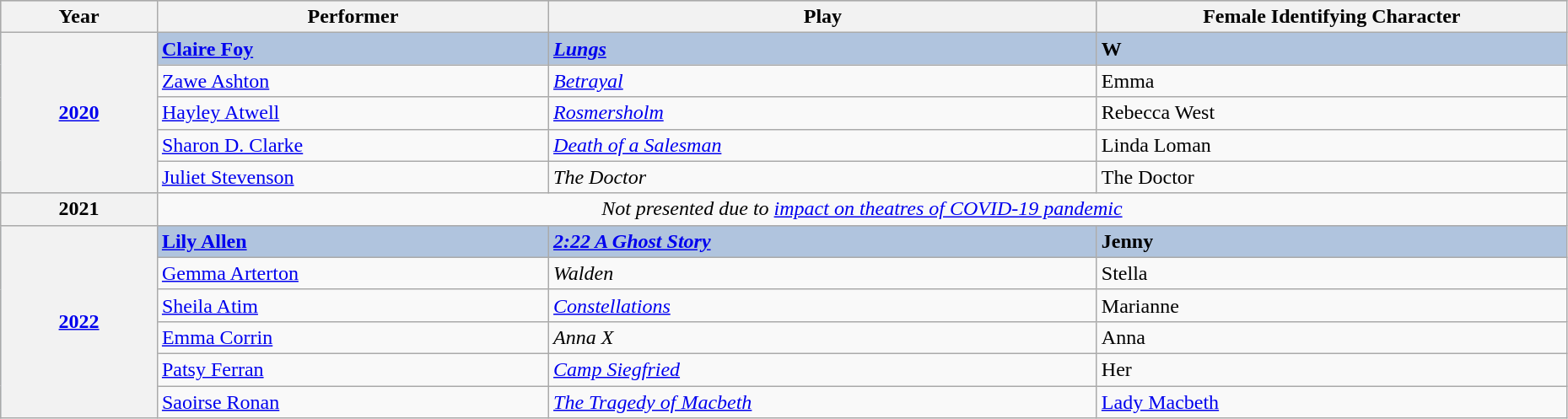<table class="wikitable" style="width:98%;">
<tr style="background:#bebebe;">
<th style="width:10%;">Year</th>
<th style="width:25%;">Performer</th>
<th style="width:35%;">Play</th>
<th style="width:30%;">Female Identifying Character</th>
</tr>
<tr style="background:#B0C4DE">
<th rowspan=5 align="center"><a href='#'>2020</a></th>
<td><strong><a href='#'>Claire Foy</a></strong></td>
<td><strong><em><a href='#'>Lungs</a></em></strong></td>
<td><strong>W</strong></td>
</tr>
<tr>
<td><a href='#'>Zawe Ashton</a></td>
<td><em><a href='#'>Betrayal</a></em></td>
<td>Emma</td>
</tr>
<tr>
<td><a href='#'>Hayley Atwell</a></td>
<td><em><a href='#'>Rosmersholm</a></em></td>
<td>Rebecca West</td>
</tr>
<tr>
<td><a href='#'>Sharon D. Clarke</a></td>
<td><em><a href='#'>Death of a Salesman</a></em></td>
<td>Linda Loman</td>
</tr>
<tr>
<td><a href='#'>Juliet Stevenson</a></td>
<td><em>The Doctor</em></td>
<td>The Doctor</td>
</tr>
<tr>
<th align="center">2021</th>
<td colspan=3 align="center"><em>Not presented due to <a href='#'>impact on theatres of COVID-19 pandemic</a></em></td>
</tr>
<tr style="background:#B0C4DE">
<th rowspan=6 align="center"><a href='#'>2022</a></th>
<td><strong><a href='#'>Lily Allen</a></strong></td>
<td><strong><em><a href='#'>2:22 A Ghost Story</a></em></strong></td>
<td><strong>Jenny</strong></td>
</tr>
<tr>
<td><a href='#'>Gemma Arterton</a></td>
<td><em>Walden</em></td>
<td>Stella</td>
</tr>
<tr>
<td><a href='#'>Sheila Atim</a></td>
<td><em><a href='#'>Constellations</a></em></td>
<td>Marianne</td>
</tr>
<tr>
<td><a href='#'>Emma Corrin</a></td>
<td><em>Anna X</em></td>
<td>Anna</td>
</tr>
<tr>
<td><a href='#'>Patsy Ferran</a></td>
<td><em><a href='#'>Camp Siegfried</a></em></td>
<td>Her</td>
</tr>
<tr>
<td><a href='#'>Saoirse Ronan</a></td>
<td><em><a href='#'>The Tragedy of Macbeth</a></em></td>
<td><a href='#'>Lady Macbeth</a></td>
</tr>
</table>
